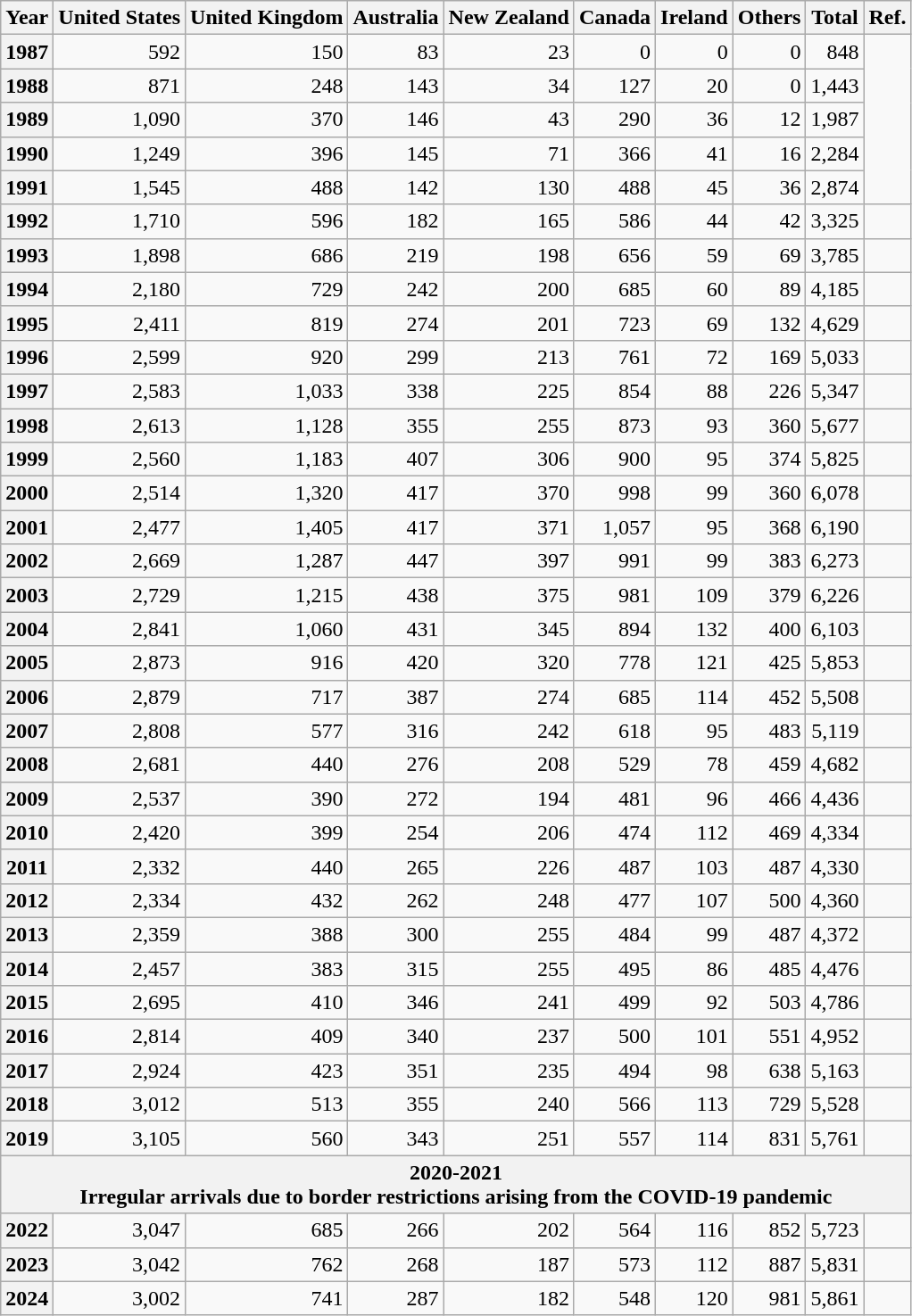<table class="wikitable sortable" style=text-align:right>
<tr>
<th>Year</th>
<th>United States</th>
<th>United Kingdom</th>
<th>Australia</th>
<th>New Zealand</th>
<th>Canada</th>
<th>Ireland</th>
<th>Others</th>
<th>Total</th>
<th class="unsortable">Ref.</th>
</tr>
<tr style="text-align:right;">
<th>1987</th>
<td>592</td>
<td>150</td>
<td>83</td>
<td>23</td>
<td>0</td>
<td>0</td>
<td>0</td>
<td>848</td>
<td rowspan="5"></td>
</tr>
<tr style="text-align:right;">
<th>1988</th>
<td>871</td>
<td>248</td>
<td>143</td>
<td>34</td>
<td>127</td>
<td>20</td>
<td>0</td>
<td>1,443</td>
</tr>
<tr style="text-align:right;">
<th>1989</th>
<td>1,090</td>
<td>370</td>
<td>146</td>
<td>43</td>
<td>290</td>
<td>36</td>
<td>12</td>
<td>1,987</td>
</tr>
<tr style="text-align:right;">
<th>1990</th>
<td>1,249</td>
<td>396</td>
<td>145</td>
<td>71</td>
<td>366</td>
<td>41</td>
<td>16</td>
<td>2,284</td>
</tr>
<tr style="text-align:right;">
<th>1991</th>
<td>1,545</td>
<td>488</td>
<td>142</td>
<td>130</td>
<td>488</td>
<td>45</td>
<td>36</td>
<td>2,874</td>
</tr>
<tr style="text-align:right;">
<th>1992</th>
<td>1,710</td>
<td>596</td>
<td>182</td>
<td>165</td>
<td>586</td>
<td>44</td>
<td>42</td>
<td>3,325</td>
<td></td>
</tr>
<tr style="text-align:right;">
<th>1993</th>
<td>1,898</td>
<td>686</td>
<td>219</td>
<td>198</td>
<td>656</td>
<td>59</td>
<td>69</td>
<td>3,785</td>
<td></td>
</tr>
<tr style="text-align:right;">
<th>1994</th>
<td>2,180</td>
<td>729</td>
<td>242</td>
<td>200</td>
<td>685</td>
<td>60</td>
<td>89</td>
<td>4,185</td>
<td></td>
</tr>
<tr style="text-align:right;">
<th>1995</th>
<td>2,411</td>
<td>819</td>
<td>274</td>
<td>201</td>
<td>723</td>
<td>69</td>
<td>132</td>
<td>4,629</td>
<td></td>
</tr>
<tr style="text-align:right;">
<th>1996</th>
<td>2,599</td>
<td>920</td>
<td>299</td>
<td>213</td>
<td>761</td>
<td>72</td>
<td>169</td>
<td>5,033</td>
<td></td>
</tr>
<tr style="text-align:right;">
<th>1997</th>
<td>2,583</td>
<td>1,033</td>
<td>338</td>
<td>225</td>
<td>854</td>
<td>88</td>
<td>226</td>
<td>5,347</td>
<td></td>
</tr>
<tr style="text-align:right;">
<th>1998</th>
<td>2,613</td>
<td>1,128</td>
<td>355</td>
<td>255</td>
<td>873</td>
<td>93</td>
<td>360</td>
<td>5,677</td>
<td></td>
</tr>
<tr style="text-align:right;">
<th>1999</th>
<td>2,560</td>
<td>1,183</td>
<td>407</td>
<td>306</td>
<td>900</td>
<td>95</td>
<td>374</td>
<td>5,825</td>
<td></td>
</tr>
<tr style="text-align:right;">
<th>2000</th>
<td>2,514</td>
<td>1,320</td>
<td>417</td>
<td>370</td>
<td>998</td>
<td>99</td>
<td>360</td>
<td>6,078</td>
<td></td>
</tr>
<tr style="text-align:right;">
<th>2001</th>
<td>2,477</td>
<td>1,405</td>
<td>417</td>
<td>371</td>
<td>1,057</td>
<td>95</td>
<td>368</td>
<td>6,190</td>
<td></td>
</tr>
<tr style="text-align:right;">
<th>2002</th>
<td>2,669</td>
<td>1,287</td>
<td>447</td>
<td>397</td>
<td>991</td>
<td>99</td>
<td>383</td>
<td>6,273</td>
<td></td>
</tr>
<tr style="text-align:right;">
<th>2003</th>
<td>2,729</td>
<td>1,215</td>
<td>438</td>
<td>375</td>
<td>981</td>
<td>109</td>
<td>379</td>
<td>6,226</td>
<td></td>
</tr>
<tr style="text-align:right;">
<th>2004</th>
<td>2,841</td>
<td>1,060</td>
<td>431</td>
<td>345</td>
<td>894</td>
<td>132</td>
<td>400</td>
<td>6,103</td>
<td></td>
</tr>
<tr style="text-align:right;">
<th>2005</th>
<td>2,873</td>
<td>916</td>
<td>420</td>
<td>320</td>
<td>778</td>
<td>121</td>
<td>425</td>
<td>5,853</td>
<td></td>
</tr>
<tr style="text-align:right;">
<th>2006</th>
<td>2,879</td>
<td>717</td>
<td>387</td>
<td>274</td>
<td>685</td>
<td>114</td>
<td>452</td>
<td>5,508</td>
<td></td>
</tr>
<tr style="text-align:right;">
<th>2007</th>
<td>2,808</td>
<td>577</td>
<td>316</td>
<td>242</td>
<td>618</td>
<td>95</td>
<td>483</td>
<td>5,119</td>
<td></td>
</tr>
<tr style="text-align:right;">
<th>2008</th>
<td>2,681</td>
<td>440</td>
<td>276</td>
<td>208</td>
<td>529</td>
<td>78</td>
<td>459</td>
<td>4,682</td>
<td></td>
</tr>
<tr style="text-align:right;">
<th>2009</th>
<td>2,537</td>
<td>390</td>
<td>272</td>
<td>194</td>
<td>481</td>
<td>96</td>
<td>466</td>
<td>4,436</td>
<td></td>
</tr>
<tr style="text-align:right;">
<th>2010</th>
<td>2,420</td>
<td>399</td>
<td>254</td>
<td>206</td>
<td>474</td>
<td>112</td>
<td>469</td>
<td>4,334</td>
<td></td>
</tr>
<tr style="text-align:right;">
<th>2011</th>
<td>2,332</td>
<td>440</td>
<td>265</td>
<td>226</td>
<td>487</td>
<td>103</td>
<td>487</td>
<td>4,330</td>
<td></td>
</tr>
<tr style="text-align:right;">
<th>2012</th>
<td>2,334</td>
<td>432</td>
<td>262</td>
<td>248</td>
<td>477</td>
<td>107</td>
<td>500</td>
<td>4,360</td>
<td></td>
</tr>
<tr style="text-align:right;">
<th>2013</th>
<td>2,359</td>
<td>388</td>
<td>300</td>
<td>255</td>
<td>484</td>
<td>99</td>
<td>487</td>
<td>4,372</td>
<td></td>
</tr>
<tr style="text-align:right;">
<th>2014</th>
<td>2,457</td>
<td>383</td>
<td>315</td>
<td>255</td>
<td>495</td>
<td>86</td>
<td>485</td>
<td>4,476</td>
<td></td>
</tr>
<tr style="text-align:right;">
<th>2015</th>
<td>2,695</td>
<td>410</td>
<td>346</td>
<td>241</td>
<td>499</td>
<td>92</td>
<td>503</td>
<td>4,786</td>
<td></td>
</tr>
<tr style="text-align:right;">
<th>2016</th>
<td>2,814</td>
<td>409</td>
<td>340</td>
<td>237</td>
<td>500</td>
<td>101</td>
<td>551</td>
<td>4,952</td>
<td></td>
</tr>
<tr style="text-align:right;">
<th>2017</th>
<td>2,924</td>
<td>423</td>
<td>351</td>
<td>235</td>
<td>494</td>
<td>98</td>
<td>638</td>
<td>5,163</td>
<td></td>
</tr>
<tr style="text-align:right;">
<th>2018</th>
<td>3,012</td>
<td>513</td>
<td>355</td>
<td>240</td>
<td>566</td>
<td>113</td>
<td>729</td>
<td>5,528</td>
<td></td>
</tr>
<tr style="text-align:right;">
<th>2019</th>
<td>3,105</td>
<td>560</td>
<td>343</td>
<td>251</td>
<td>557</td>
<td>114</td>
<td>831</td>
<td>5,761</td>
<td></td>
</tr>
<tr>
<th colspan="10">2020-2021<br>Irregular arrivals due to border restrictions arising from the COVID-19 pandemic</th>
</tr>
<tr>
<th>2022</th>
<td>3,047</td>
<td>685</td>
<td>266</td>
<td>202</td>
<td>564</td>
<td>116</td>
<td>852</td>
<td>5,723</td>
<td></td>
</tr>
<tr>
<th>2023</th>
<td>3,042</td>
<td>762</td>
<td>268</td>
<td>187</td>
<td>573</td>
<td>112</td>
<td>887</td>
<td>5,831</td>
<td></td>
</tr>
<tr>
<th>2024</th>
<td>3,002</td>
<td>741</td>
<td>287</td>
<td>182</td>
<td>548</td>
<td>120</td>
<td>981</td>
<td>5,861</td>
<td></td>
</tr>
</table>
